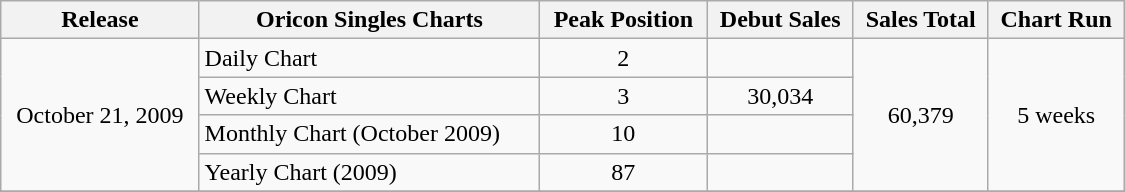<table class="wikitable" width="750px">
<tr>
<th align="left">Release</th>
<th align="left">Oricon Singles Charts</th>
<th align="left">Peak Position</th>
<th align="left">Debut Sales</th>
<th align="left">Sales Total</th>
<th align="left">Chart Run</th>
</tr>
<tr>
<td align="center" rowspan="4">October 21, 2009</td>
<td align="left">Daily Chart</td>
<td align="center">2</td>
<td align="left"></td>
<td align="center" rowspan="4">60,379</td>
<td align="center" rowspan="4">5 weeks</td>
</tr>
<tr>
<td align="left">Weekly Chart</td>
<td align="center">3</td>
<td align="center">30,034</td>
</tr>
<tr>
<td align="left">Monthly Chart (October 2009)</td>
<td align="center">10</td>
<td align="left"></td>
</tr>
<tr>
<td align="left">Yearly Chart (2009)</td>
<td align="center">87</td>
<td align="left"></td>
</tr>
<tr>
</tr>
</table>
